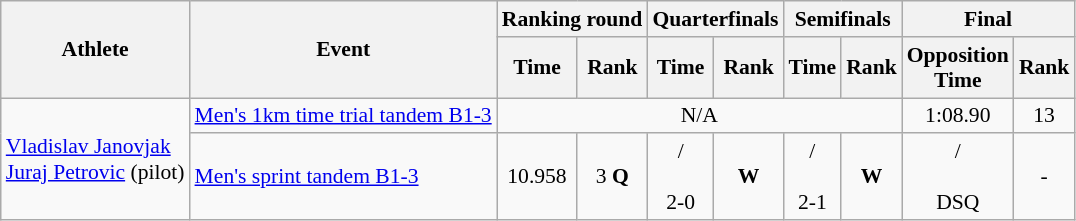<table class=wikitable style="font-size:90%">
<tr>
<th rowspan="2">Athlete</th>
<th rowspan="2">Event</th>
<th colspan="2">Ranking round</th>
<th colspan="2">Quarterfinals</th>
<th colspan="2">Semifinals</th>
<th colspan="2">Final</th>
</tr>
<tr>
<th>Time</th>
<th>Rank</th>
<th>Time</th>
<th>Rank</th>
<th>Time</th>
<th>Rank</th>
<th>Opposition<br>Time</th>
<th>Rank</th>
</tr>
<tr>
<td rowspan="2"><a href='#'>Vladislav Janovjak</a><br> <a href='#'>Juraj Petrovic</a> (pilot)</td>
<td><a href='#'>Men's 1km time trial tandem B1-3</a></td>
<td align="center" colspan="6">N/A</td>
<td align="center">1:08.90</td>
<td align="center">13</td>
</tr>
<tr>
<td><a href='#'>Men's sprint tandem B1-3</a></td>
<td align="center">10.958</td>
<td align="center">3 <strong>Q</strong></td>
<td align="center"> /<br> <br> 2-0</td>
<td align="center"><strong>W</strong></td>
<td align="center"> /<br> <br> 2-1</td>
<td align="center"><strong>W</strong></td>
<td align="center"> /<br> <br> DSQ</td>
<td align="center">-</td>
</tr>
</table>
